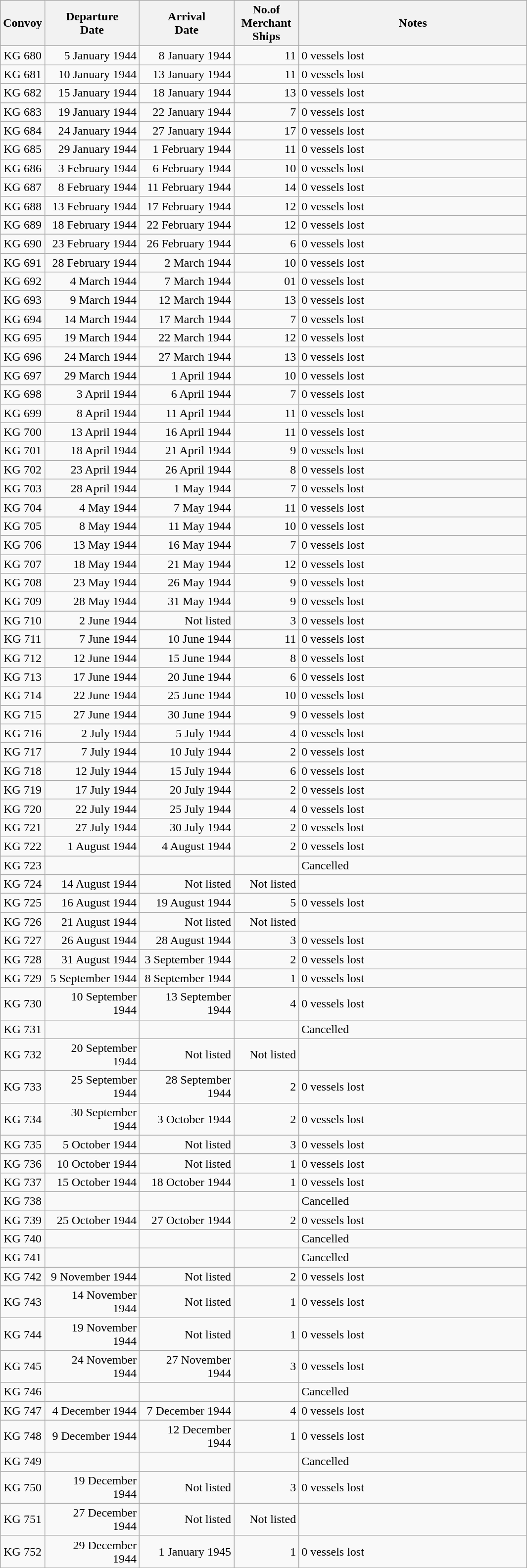<table class="wikitable sortable">
<tr>
<th scope="col" width="50px">Convoy</th>
<th scope="col" width="120px">Departure<br>Date</th>
<th scope="col" width="120px">Arrival<br>Date</th>
<th scope="col" width="80px">No.of Merchant Ships</th>
<th scope="col" width="300px">Notes</th>
</tr>
<tr>
<td align="center">KG 680</td>
<td align="right">5 January 1944</td>
<td align="right">8 January 1944</td>
<td align="right">11</td>
<td align="left">0 vessels lost</td>
</tr>
<tr>
<td align="center">KG 681</td>
<td align="right">10 January 1944</td>
<td align="right">13 January 1944</td>
<td align="right">11</td>
<td align="left">0 vessels lost</td>
</tr>
<tr>
<td align="center">KG 682</td>
<td align="right">15 January 1944</td>
<td align="right">18 January 1944</td>
<td align="right">13</td>
<td align="left">0 vessels lost</td>
</tr>
<tr>
<td align="center">KG 683</td>
<td align="right">19 January 1944</td>
<td align="right">22 January 1944</td>
<td align="right">7</td>
<td align="left">0 vessels lost</td>
</tr>
<tr>
<td align="center">KG 684</td>
<td align="right">24 January 1944</td>
<td align="right">27 January 1944</td>
<td align="right">17</td>
<td align="left">0 vessels lost</td>
</tr>
<tr>
<td align="center">KG 685</td>
<td align="right">29 January 1944</td>
<td align="right">1 February 1944</td>
<td align="right">11</td>
<td align="left">0 vessels lost</td>
</tr>
<tr>
<td align="center">KG 686</td>
<td align="right">3 February 1944</td>
<td align="right">6 February 1944</td>
<td align="right">10</td>
<td align="left">0 vessels lost</td>
</tr>
<tr>
<td align="center">KG 687</td>
<td align="right">8 February 1944</td>
<td align="right">11 February 1944</td>
<td align="right">14</td>
<td align="left">0 vessels lost</td>
</tr>
<tr>
<td align="center">KG 688</td>
<td align="right">13 February 1944</td>
<td align="right">17 February 1944</td>
<td align="right">12</td>
<td align="left">0 vessels lost</td>
</tr>
<tr>
<td align="center">KG 689</td>
<td align="right">18 February 1944</td>
<td align="right">22 February 1944</td>
<td align="right">12</td>
<td align="left">0 vessels lost</td>
</tr>
<tr>
<td align="center">KG 690</td>
<td align="right">23 February 1944</td>
<td align="right">26 February 1944</td>
<td align="right">6</td>
<td align="left">0 vessels lost</td>
</tr>
<tr>
<td align="center">KG 691</td>
<td align="right">28 February 1944</td>
<td align="right">2 March 1944</td>
<td align="right">10</td>
<td align="left">0 vessels lost</td>
</tr>
<tr>
<td align="center">KG 692</td>
<td align="right">4 March 1944</td>
<td align="right">7 March 1944</td>
<td align="right">01</td>
<td align="left">0 vessels lost</td>
</tr>
<tr>
<td align="center">KG 693</td>
<td align="right">9 March 1944</td>
<td align="right">12 March 1944</td>
<td align="right">13</td>
<td align="left">0 vessels lost</td>
</tr>
<tr>
<td align="center">KG 694</td>
<td align="right">14 March 1944</td>
<td align="right">17 March 1944</td>
<td align="right">7</td>
<td align="left">0 vessels lost</td>
</tr>
<tr>
<td align="center">KG 695</td>
<td align="right">19 March 1944</td>
<td align="right">22 March 1944</td>
<td align="right">12</td>
<td align="left">0 vessels lost</td>
</tr>
<tr>
<td align="center">KG 696</td>
<td align="right">24 March 1944</td>
<td align="right">27 March 1944</td>
<td align="right">13</td>
<td align="left">0 vessels lost</td>
</tr>
<tr>
<td align="center">KG 697</td>
<td align="right">29 March 1944</td>
<td align="right">1 April 1944</td>
<td align="right">10</td>
<td align="left">0 vessels lost</td>
</tr>
<tr>
<td align="center">KG 698</td>
<td align="right">3 April 1944</td>
<td align="right">6 April 1944</td>
<td align="right">7</td>
<td align="left">0 vessels lost</td>
</tr>
<tr>
<td align="center">KG 699</td>
<td align="right">8 April 1944</td>
<td align="right">11 April 1944</td>
<td align="right">11</td>
<td align="left">0 vessels lost</td>
</tr>
<tr>
<td align="center">KG 700</td>
<td align="right">13 April 1944</td>
<td align="right">16 April 1944</td>
<td align="right">11</td>
<td align="left">0 vessels lost</td>
</tr>
<tr>
<td align="center">KG 701</td>
<td align="right">18 April 1944</td>
<td align="right">21 April 1944</td>
<td align="right">9</td>
<td align="left">0 vessels lost</td>
</tr>
<tr>
<td align="center">KG 702</td>
<td align="right">23 April 1944</td>
<td align="right">26 April 1944</td>
<td align="right">8</td>
<td align="left">0 vessels lost</td>
</tr>
<tr>
<td align="center">KG 703</td>
<td align="right">28 April 1944</td>
<td align="right">1 May 1944</td>
<td align="right">7</td>
<td align="left">0 vessels lost</td>
</tr>
<tr>
<td align="center">KG 704</td>
<td align="right">4 May 1944</td>
<td align="right">7 May 1944</td>
<td align="right">11</td>
<td align="left">0 vessels lost</td>
</tr>
<tr>
<td align="center">KG 705</td>
<td align="right">8 May 1944</td>
<td align="right">11 May 1944</td>
<td align="right">10</td>
<td align="left">0 vessels lost</td>
</tr>
<tr>
<td align="center">KG 706</td>
<td align="right">13 May 1944</td>
<td align="right">16 May 1944</td>
<td align="right">7</td>
<td align="left">0 vessels lost</td>
</tr>
<tr>
<td align="center">KG 707</td>
<td align="right">18 May 1944</td>
<td align="right">21 May 1944</td>
<td align="right">12</td>
<td align="left">0 vessels lost</td>
</tr>
<tr>
<td align="center">KG 708</td>
<td align="right">23 May 1944</td>
<td align="right">26 May 1944</td>
<td align="right">9</td>
<td align="left">0 vessels lost</td>
</tr>
<tr>
<td align="center">KG 709</td>
<td align="right">28 May 1944</td>
<td align="right">31 May 1944</td>
<td align="right">9</td>
<td align="left">0 vessels lost</td>
</tr>
<tr>
<td align="center">KG 710</td>
<td align="right">2 June 1944</td>
<td align="right">Not listed</td>
<td align="right">3</td>
<td align="left">0 vessels lost</td>
</tr>
<tr>
<td align="center">KG 711</td>
<td align="right">7 June 1944</td>
<td align="right">10 June 1944</td>
<td align="right">11</td>
<td align="left">0 vessels lost</td>
</tr>
<tr>
<td align="center">KG 712</td>
<td align="right">12 June 1944</td>
<td align="right">15 June 1944</td>
<td align="right">8</td>
<td align="left">0 vessels lost</td>
</tr>
<tr>
<td align="center">KG 713</td>
<td align="right">17 June 1944</td>
<td align="right">20 June 1944</td>
<td align="right">6</td>
<td align="left">0 vessels lost</td>
</tr>
<tr>
<td align="center">KG 714</td>
<td align="right">22 June 1944</td>
<td align="right">25 June 1944</td>
<td align="right">10</td>
<td align="left">0 vessels lost</td>
</tr>
<tr>
<td align="center">KG 715</td>
<td align="right">27 June 1944</td>
<td align="right">30 June 1944</td>
<td align="right">9</td>
<td align="left">0 vessels lost</td>
</tr>
<tr>
<td align="center">KG 716</td>
<td align="right">2 July 1944</td>
<td align="right">5 July 1944</td>
<td align="right">4</td>
<td align="left">0 vessels lost</td>
</tr>
<tr>
<td align="center">KG 717</td>
<td align="right">7 July 1944</td>
<td align="right">10 July 1944</td>
<td align="right">2</td>
<td align="left">0 vessels lost</td>
</tr>
<tr>
<td align="center">KG 718</td>
<td align="right">12 July 1944</td>
<td align="right">15 July 1944</td>
<td align="right">6</td>
<td align="left">0 vessels lost</td>
</tr>
<tr>
<td align="center">KG 719</td>
<td align="right">17 July 1944</td>
<td align="right">20 July 1944</td>
<td align="right">2</td>
<td align="left">0 vessels lost</td>
</tr>
<tr>
<td align="center">KG 720</td>
<td align="right">22 July 1944</td>
<td align="right">25 July 1944</td>
<td align="right">4</td>
<td align="left">0 vessels lost</td>
</tr>
<tr>
<td align="center">KG 721</td>
<td align="right">27 July 1944</td>
<td align="right">30 July 1944</td>
<td align="right">2</td>
<td align="left">0 vessels lost</td>
</tr>
<tr>
<td align="center">KG 722</td>
<td align="right">1 August 1944</td>
<td align="right">4 August 1944</td>
<td align="right">2</td>
<td align="left">0 vessels lost</td>
</tr>
<tr>
<td align="center">KG 723</td>
<td align="right"></td>
<td align="right"></td>
<td align="right"></td>
<td align="left">Cancelled</td>
</tr>
<tr>
<td align="center">KG 724</td>
<td align="right">14 August 1944</td>
<td align="right">Not listed</td>
<td align="right">Not listed</td>
<td align="left"></td>
</tr>
<tr>
<td align="center">KG 725</td>
<td align="right">16 August 1944</td>
<td align="right">19 August 1944</td>
<td align="right">5</td>
<td align="left">0 vessels lost</td>
</tr>
<tr>
<td align="center">KG 726</td>
<td align="right">21 August 1944</td>
<td align="right">Not listed</td>
<td align="right">Not listed</td>
<td align="left"></td>
</tr>
<tr>
<td align="center">KG 727</td>
<td align="right">26 August 1944</td>
<td align="right">28 August 1944</td>
<td align="right">3</td>
<td align="left">0 vessels lost</td>
</tr>
<tr>
<td align="center">KG 728</td>
<td align="right">31 August 1944</td>
<td align="right">3 September 1944</td>
<td align="right">2</td>
<td align="left">0 vessels lost</td>
</tr>
<tr>
<td align="center">KG 729</td>
<td align="right">5 September 1944</td>
<td align="right">8 September 1944</td>
<td align="right">1</td>
<td align="left">0 vessels lost</td>
</tr>
<tr>
<td align="center">KG 730</td>
<td align="right">10 September 1944</td>
<td align="right">13 September 1944</td>
<td align="right">4</td>
<td align="left">0 vessels lost</td>
</tr>
<tr>
<td align="center">KG 731</td>
<td align="right"></td>
<td align="right"></td>
<td align="right"></td>
<td align="left">Cancelled</td>
</tr>
<tr>
<td align="center">KG 732</td>
<td align="right">20 September 1944</td>
<td align="right">Not listed</td>
<td align="right">Not listed</td>
<td align="left"></td>
</tr>
<tr>
<td align="center">KG 733</td>
<td align="right">25 September 1944</td>
<td align="right">28 September 1944</td>
<td align="right">2</td>
<td align="left">0 vessels lost</td>
</tr>
<tr>
<td align="center">KG 734</td>
<td align="right">30 September 1944</td>
<td align="right">3 October 1944</td>
<td align="right">2</td>
<td align="left">0 vessels lost</td>
</tr>
<tr>
<td align="center">KG 735</td>
<td align="right">5 October 1944</td>
<td align="right">Not listed</td>
<td align="right">3</td>
<td align="left">0 vessels lost</td>
</tr>
<tr>
<td align="center">KG 736</td>
<td align="right">10 October 1944</td>
<td align="right">Not listed</td>
<td align="right">1</td>
<td align="left">0 vessels lost</td>
</tr>
<tr>
<td align="center">KG 737</td>
<td align="right">15 October 1944</td>
<td align="right">18 October 1944</td>
<td align="right">1</td>
<td align="left">0 vessels lost</td>
</tr>
<tr>
<td align="center">KG 738</td>
<td align="right"></td>
<td align="right"></td>
<td align="right"></td>
<td align="left">Cancelled</td>
</tr>
<tr>
<td align="center">KG 739</td>
<td align="right">25 October 1944</td>
<td align="right">27 October 1944</td>
<td align="right">2</td>
<td align="left">0 vessels lost</td>
</tr>
<tr>
<td align="center">KG 740</td>
<td align="right"></td>
<td align="right"></td>
<td align="right"></td>
<td align="left">Cancelled</td>
</tr>
<tr>
<td align="center">KG 741</td>
<td align="right"></td>
<td align="right"></td>
<td align="right"></td>
<td align="left">Cancelled</td>
</tr>
<tr>
<td align="center">KG 742</td>
<td align="right">9 November 1944</td>
<td align="right">Not listed</td>
<td align="right">2</td>
<td align="left">0 vessels lost</td>
</tr>
<tr>
<td align="center">KG 743</td>
<td align="right">14 November 1944</td>
<td align="right">Not listed</td>
<td align="right">1</td>
<td align="left">0 vessels lost</td>
</tr>
<tr>
<td align="center">KG 744</td>
<td align="right">19 November 1944</td>
<td align="right">Not listed</td>
<td align="right">1</td>
<td align="left">0 vessels lost</td>
</tr>
<tr>
<td align="center">KG 745</td>
<td align="right">24 November 1944</td>
<td align="right">27 November 1944</td>
<td align="right">3</td>
<td align="left">0 vessels lost</td>
</tr>
<tr>
<td align="center">KG 746</td>
<td align="right"></td>
<td align="right"></td>
<td align="right"></td>
<td align="left">Cancelled</td>
</tr>
<tr>
<td align="center">KG 747</td>
<td align="right">4 December 1944</td>
<td align="right">7 December 1944</td>
<td align="right">4</td>
<td align="left">0 vessels lost</td>
</tr>
<tr>
<td align="center">KG 748</td>
<td align="right">9 December 1944</td>
<td align="right">12 December 1944</td>
<td align="right">1</td>
<td align="left">0 vessels lost</td>
</tr>
<tr>
<td align="center">KG 749</td>
<td align="right"></td>
<td align="right"></td>
<td align="right"></td>
<td align="left">Cancelled</td>
</tr>
<tr>
<td align="center">KG 750</td>
<td align="right">19 December 1944</td>
<td align="right">Not listed</td>
<td align="right">3</td>
<td align="left">0 vessels lost</td>
</tr>
<tr>
<td align="center">KG 751</td>
<td align="right">27 December 1944</td>
<td align="right">Not listed</td>
<td align="right">Not listed</td>
<td align="left"></td>
</tr>
<tr>
<td align="center">KG 752</td>
<td align="right">29 December 1944</td>
<td align="right">1 January 1945</td>
<td align="right">1</td>
<td align="left">0 vessels lost</td>
</tr>
<tr>
</tr>
</table>
